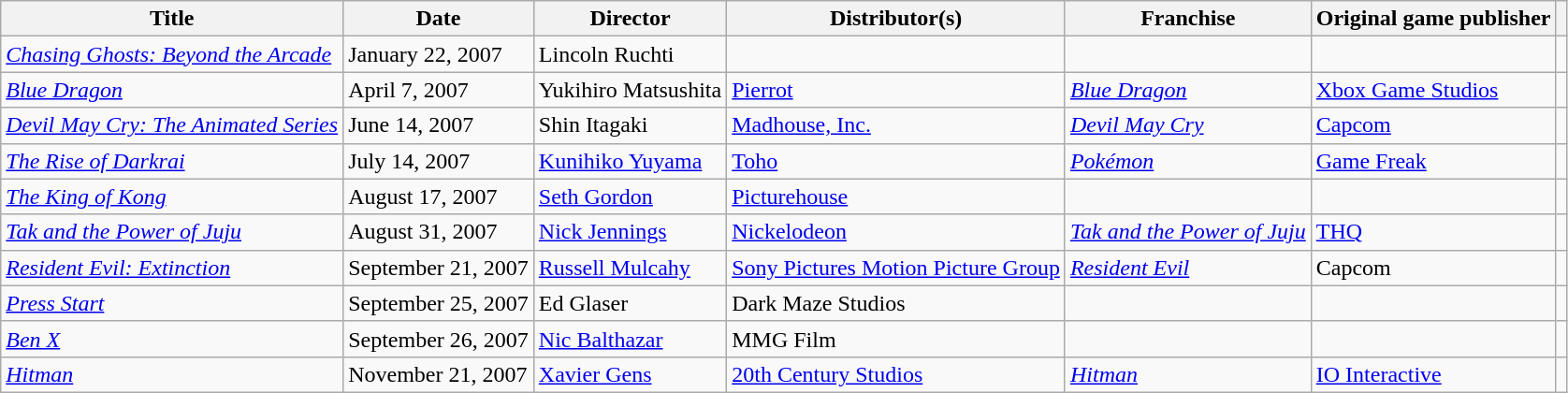<table class="wikitable sortable">
<tr>
<th>Title</th>
<th>Date</th>
<th>Director</th>
<th>Distributor(s)</th>
<th>Franchise</th>
<th>Original game publisher</th>
<th></th>
</tr>
<tr>
<td><em><a href='#'>Chasing Ghosts: Beyond the Arcade</a></em></td>
<td>January 22, 2007</td>
<td>Lincoln Ruchti</td>
<td></td>
<td></td>
<td></td>
<td style="text-align:center;"></td>
</tr>
<tr>
<td><em><a href='#'>Blue Dragon</a></em></td>
<td>April 7, 2007</td>
<td>Yukihiro Matsushita</td>
<td><a href='#'>Pierrot</a></td>
<td><em><a href='#'>Blue Dragon</a></em></td>
<td><a href='#'>Xbox Game Studios</a></td>
<td style="text-align:center;"></td>
</tr>
<tr>
<td><em><a href='#'>Devil May Cry: The Animated Series</a></em></td>
<td>June 14, 2007</td>
<td>Shin Itagaki</td>
<td><a href='#'>Madhouse, Inc.</a></td>
<td><em><a href='#'>Devil May Cry</a></em></td>
<td><a href='#'>Capcom</a></td>
<td style="text-align:center;"></td>
</tr>
<tr>
<td><em><a href='#'>The Rise of Darkrai</a></em></td>
<td>July 14, 2007</td>
<td><a href='#'>Kunihiko Yuyama</a></td>
<td><a href='#'>Toho</a></td>
<td><em><a href='#'>Pokémon</a></em></td>
<td><a href='#'>Game Freak</a></td>
<td style="text-align:center;"></td>
</tr>
<tr>
<td><em><a href='#'>The King of Kong</a></em></td>
<td>August 17, 2007</td>
<td><a href='#'>Seth Gordon</a></td>
<td><a href='#'>Picturehouse</a></td>
<td></td>
<td></td>
<td style="text-align:center;"></td>
</tr>
<tr>
<td><em><a href='#'>Tak and the Power of Juju</a></em></td>
<td>August 31, 2007</td>
<td><a href='#'>Nick Jennings</a></td>
<td><a href='#'>Nickelodeon</a></td>
<td><em><a href='#'>Tak and the Power of Juju</a></em></td>
<td><a href='#'>THQ</a></td>
<td style="text-align:center;"></td>
</tr>
<tr>
<td><em><a href='#'>Resident Evil: Extinction</a></em></td>
<td>September 21, 2007</td>
<td><a href='#'>Russell Mulcahy</a></td>
<td><a href='#'>Sony Pictures Motion Picture Group</a></td>
<td><em><a href='#'>Resident Evil</a></em></td>
<td>Capcom</td>
<td style="text-align:center;"></td>
</tr>
<tr>
<td><em><a href='#'>Press Start</a></em></td>
<td>September 25, 2007</td>
<td>Ed Glaser</td>
<td>Dark Maze Studios</td>
<td></td>
<td></td>
<td style="text-align:center;"></td>
</tr>
<tr>
<td><em><a href='#'>Ben X</a></em></td>
<td>September 26, 2007</td>
<td><a href='#'>Nic Balthazar</a></td>
<td>MMG Film</td>
<td></td>
<td></td>
<td style="text-align:center;"></td>
</tr>
<tr>
<td><em><a href='#'>Hitman</a></em></td>
<td>November 21, 2007</td>
<td><a href='#'>Xavier Gens</a></td>
<td><a href='#'>20th Century Studios</a></td>
<td><em><a href='#'>Hitman</a></em></td>
<td><a href='#'>IO Interactive</a></td>
<td style="text-align:center;"></td>
</tr>
</table>
